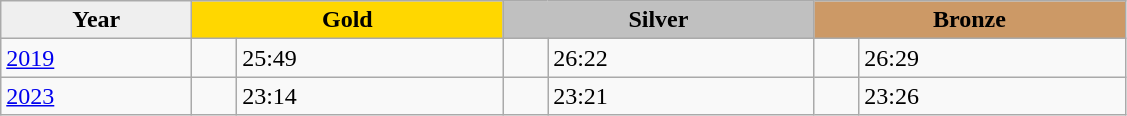<table class="wikitable" style="font-size:100%">
<tr align=center>
<th scope=col style="width:120px; background: #efefef;">Year</th>
<th scope=col colspan=2 style="width:200px; background: gold;">Gold</th>
<th scope=col colspan=2 style="width:200px; background: silver;">Silver</th>
<th scope=col colspan=2 style="width:200px; background: #cc9966;">Bronze</th>
</tr>
<tr>
<td><a href='#'>2019</a></td>
<td></td>
<td>25:49</td>
<td></td>
<td>26:22</td>
<td></td>
<td>26:29</td>
</tr>
<tr>
<td><a href='#'>2023</a></td>
<td></td>
<td>23:14</td>
<td></td>
<td>23:21</td>
<td></td>
<td>23:26</td>
</tr>
</table>
